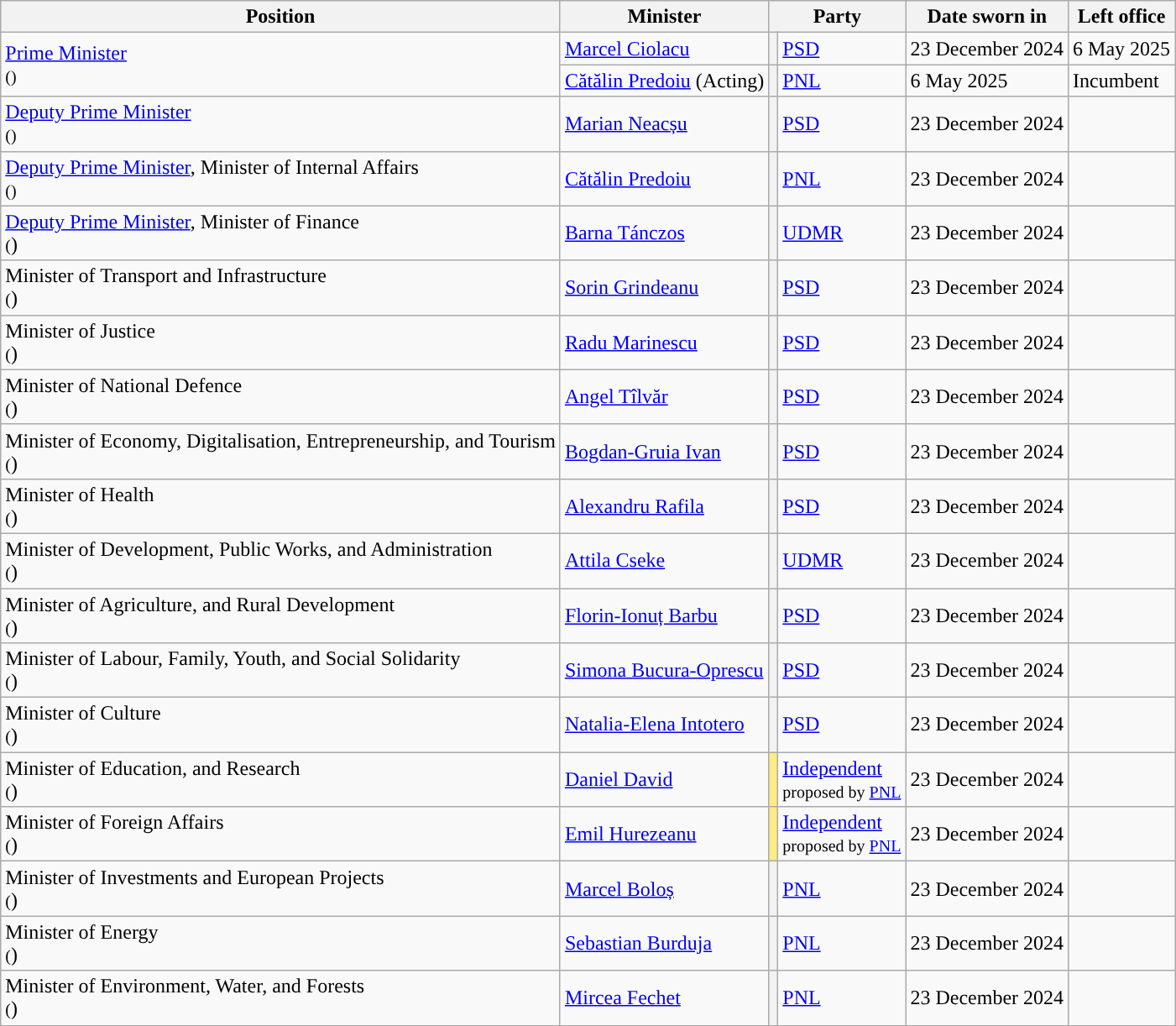<table class="wikitable">
<tr>
<th>Position</th>
<th>Minister</th>
<th colspan="2">Party</th>
<th>Date sworn in</th>
<th>Left office</th>
</tr>
<tr>
<td rowspan="2"><a href='#'>Prime Minister</a><br><small>()</small></td>
<td style="vertical-align:middle;"><a href='#'>Marcel Ciolacu</a></td>
<th style="background-color: "></th>
<td style="vertical-align:middle;"><a href='#'>PSD</a></td>
<td>23 December 2024</td>
<td>6 May 2025</td>
</tr>
<tr>
<td style="vertical-align:middle;"><a href='#'>Cătălin Predoiu</a> (Acting)</td>
<th style="background-color: "></th>
<td style="vertical-align:middle;"><a href='#'>PNL</a></td>
<td>6 May 2025</td>
<td>Incumbent</td>
</tr>
<tr>
<td><a href='#'>Deputy Prime Minister</a><br><small>()</small></td>
<td style="vertical-align:middle;"><a href='#'>Marian Neacșu</a></td>
<th style="background-color: "></th>
<td style="vertical-align:middle;"><a href='#'>PSD</a></td>
<td>23 December 2024</td>
<td></td>
</tr>
<tr>
<td><a href='#'>Deputy Prime Minister</a>, Minister of Internal Affairs<br><small>()</small></td>
<td style="vertical-align:middle;"><a href='#'>Cătălin Predoiu</a></td>
<th style="background-color: "></th>
<td style="vertical-align:middle;"><a href='#'>PNL</a></td>
<td>23 December 2024</td>
<td></td>
</tr>
<tr>
<td style="vertical-align:middle;"><a href='#'>Deputy Prime Minister</a>, Minister of Finance<br><small>(</small>)</td>
<td style="vertical-align:middle;"><a href='#'>Barna Tánczos</a></td>
<th style="background-color: "></th>
<td style="vertical-align:middle;"><a href='#'>UDMR</a></td>
<td>23 December 2024</td>
<td></td>
</tr>
<tr>
<td style="vertical-align:middle;">Minister of Transport and Infrastructure<br><small>(</small>)</td>
<td style="vertical-align:middle;"><a href='#'>Sorin Grindeanu</a></td>
<th style="background-color: "></th>
<td style="vertical-align:middle;"><a href='#'>PSD</a></td>
<td>23 December 2024</td>
<td></td>
</tr>
<tr>
<td style="vertical-align:middle;">Minister of Justice<br><small>(</small>)</td>
<td style="vertical-align:middle;"><a href='#'>Radu Marinescu</a></td>
<th style="background-color: "></th>
<td style="vertical-align:middle;"><a href='#'>PSD</a></td>
<td>23 December 2024</td>
<td></td>
</tr>
<tr>
<td style="vertical-align:middle;">Minister of National Defence<br><small>(</small>)</td>
<td style="vertical-align:middle;"><a href='#'>Angel Tîlvăr</a></td>
<th style="background-color: "></th>
<td style="vertical-align:middle;"><a href='#'>PSD</a></td>
<td>23 December 2024</td>
<td></td>
</tr>
<tr>
<td style="vertical-align:middle;">Minister of Economy, Digitalisation, Entrepreneurship, and Tourism<br><small>(</small>)</td>
<td style="vertical-align:middle;"><a href='#'>Bogdan-Gruia Ivan</a></td>
<th style="background-color: "></th>
<td style="vertical-align:middle;"><a href='#'>PSD</a></td>
<td>23 December 2024</td>
<td></td>
</tr>
<tr>
<td style="vertical-align:middle;">Minister of Health<br><small>(</small>)</td>
<td style="vertical-align:middle;"><a href='#'>Alexandru Rafila</a></td>
<th style="background-color: "></th>
<td style="vertical-align:middle;"><a href='#'>PSD</a></td>
<td>23 December 2024</td>
<td></td>
</tr>
<tr>
<td style="vertical-align:middle;">Minister of Development, Public Works, and Administration<br><small>(</small>)</td>
<td style="vertical-align:middle;"><a href='#'>Attila Cseke</a></td>
<th style="background-color: "></th>
<td style="vertical-align:middle;"><a href='#'>UDMR</a></td>
<td>23 December 2024</td>
<td></td>
</tr>
<tr>
<td style="vertical-align:middle;">Minister of Agriculture, and Rural Development<br><small>(</small>)</td>
<td style="vertical-align:middle;"><a href='#'>Florin-Ionuț Barbu</a></td>
<th style="background-color: "></th>
<td style="vertical-align:middle;"><a href='#'>PSD</a></td>
<td>23 December 2024</td>
<td></td>
</tr>
<tr>
<td style="vertical-align:middle;">Minister of Labour, Family, Youth, and Social Solidarity<br><small>(</small>)</td>
<td style="vertical-align:middle;"><a href='#'>Simona Bucura-Oprescu</a></td>
<th style="background-color: "></th>
<td style="vertical-align:middle;"><a href='#'>PSD</a></td>
<td>23 December 2024</td>
<td></td>
</tr>
<tr>
<td style="vertical-align:middle;">Minister of Culture<br><small>(</small>)</td>
<td style="vertical-align:middle;"><a href='#'>Natalia-Elena Intotero</a></td>
<th style="background-color: "></th>
<td style="vertical-align:middle;"><a href='#'>PSD</a></td>
<td>23 December 2024</td>
<td></td>
</tr>
<tr>
<td style="vertical-align:middle;">Minister of Education, and Research<br><small>(</small>)</td>
<td style="vertical-align:middle;"><a href='#'>Daniel David</a></td>
<th style="background-color: #ffdd0077"></th>
<td style="vertical-align:middle;"><a href='#'>Independent</a><br><small>proposed by <a href='#'>PNL</a></small></td>
<td>23 December 2024</td>
<td></td>
</tr>
<tr>
<td style="vertical-align:middle;">Minister of Foreign Affairs<br><small>(</small>)</td>
<td style="vertical-align:middle;"><a href='#'>Emil Hurezeanu</a></td>
<th style="background-color: #ffdd0077"></th>
<td style="vertical-align:middle;"><a href='#'>Independent</a><br><small>proposed by <a href='#'>PNL</a></small></td>
<td>23 December 2024</td>
<td></td>
</tr>
<tr>
<td style="vertical-align:middle;">Minister of Investments and European Projects<br><small>(</small>)</td>
<td style="vertical-align:middle;"><a href='#'>Marcel Boloș</a></td>
<th style="background-color: "></th>
<td style="vertical-align:middle;"><a href='#'>PNL</a></td>
<td>23 December 2024</td>
<td></td>
</tr>
<tr>
<td style="vertical-align:middle;">Minister of Energy<br><small>(</small>)</td>
<td style="vertical-align:middle;"><a href='#'>Sebastian Burduja</a></td>
<th style="background-color: "></th>
<td style="vertical-align:middle;"><a href='#'>PNL</a></td>
<td>23 December 2024</td>
<td></td>
</tr>
<tr>
<td style="vertical-align:middle;">Minister of Environment, Water, and Forests<br><small>(</small>)</td>
<td style="vertical-align:middle;"><a href='#'>Mircea Fechet</a></td>
<th style="background-color: "></th>
<td style="vertical-align:middle;"><a href='#'>PNL</a></td>
<td>23 December 2024</td>
<td></td>
</tr>
</table>
